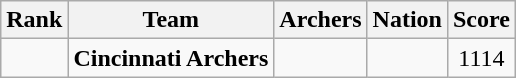<table class="wikitable sortable">
<tr>
<th>Rank</th>
<th>Team</th>
<th>Archers</th>
<th>Nation</th>
<th>Score</th>
</tr>
<tr>
<td align=center></td>
<td><strong>Cincinnati Archers</strong></td>
<td></td>
<td></td>
<td align=center>1114</td>
</tr>
</table>
